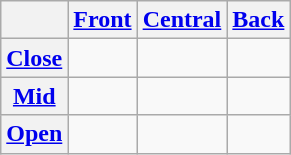<table class="wikitable" style="text-align:center;">
<tr>
<th></th>
<th><a href='#'>Front</a></th>
<th><a href='#'>Central</a></th>
<th><a href='#'>Back</a></th>
</tr>
<tr>
<th><a href='#'>Close</a></th>
<td></td>
<td></td>
<td></td>
</tr>
<tr>
<th><a href='#'>Mid</a></th>
<td></td>
<td></td>
<td></td>
</tr>
<tr>
<th><a href='#'>Open</a></th>
<td></td>
<td></td>
<td></td>
</tr>
</table>
